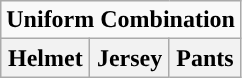<table class="wikitable">
<tr>
<td align="center" Colspan="3"><strong>Uniform Combination</strong></td>
</tr>
<tr align="center">
<th>Helmet</th>
<th>Jersey</th>
<th>Pants</th>
</tr>
</table>
